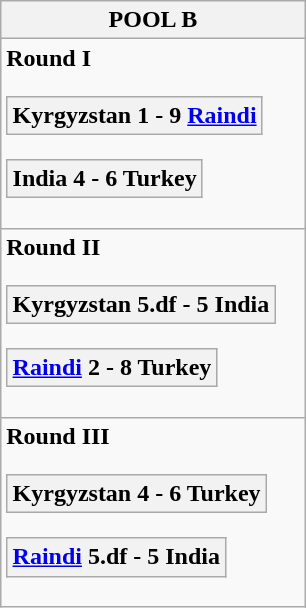<table class="wikitable outercollapse">
<tr>
<th>POOL B</th>
</tr>
<tr>
<td><strong>Round I</strong><br><table class="wikitable collapsible innercollapse">
<tr>
<th> Kyrgyzstan 1 - 9  <a href='#'>Raindi</a></th>
</tr>
</table>
<table class="wikitable collapsible innercollapse">
<tr>
<th> India 4 - 6  Turkey</th>
</tr>
</table>
</td>
</tr>
<tr>
<td><strong>Round II</strong><br><table class="wikitable collapsible innercollapse">
<tr>
<th> Kyrgyzstan 5.df - 5  India</th>
</tr>
</table>
<table class="wikitable collapsible innercollapse">
<tr>
<th> <a href='#'>Raindi</a> 2 - 8  Turkey</th>
</tr>
</table>
</td>
</tr>
<tr>
<td><strong>Round III</strong><br><table class="wikitable collapsible innercollapse">
<tr>
<th> Kyrgyzstan 4 - 6  Turkey</th>
</tr>
</table>
<table class="wikitable collapsible innercollapse">
<tr>
<th> <a href='#'>Raindi</a> 5.df - 5  India</th>
</tr>
</table>
</td>
</tr>
</table>
